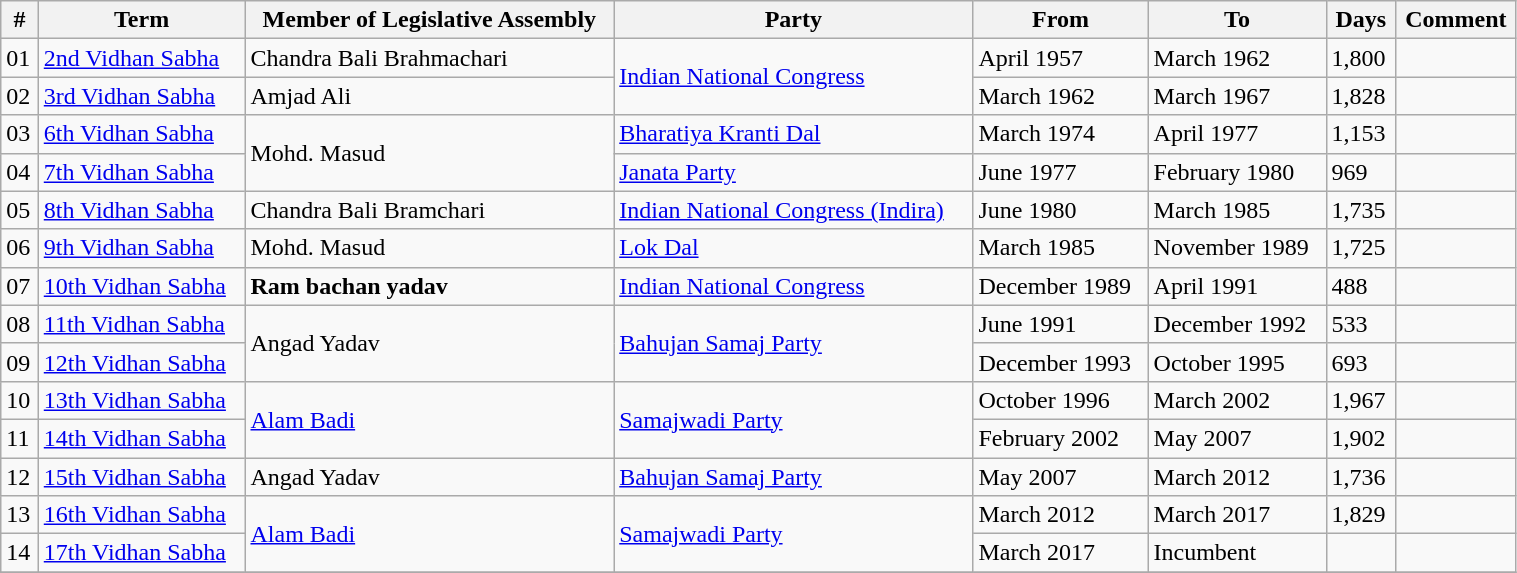<table class="wikitable plainrowheaders sortable" width="80%" style="font-size: x-big;">
<tr>
<th Scope=col>#</th>
<th scope=col>Term</th>
<th scope=col>Member of Legislative Assembly</th>
<th scope=col>Party</th>
<th scope=col>From</th>
<th scope=col>To</th>
<th scope=col>Days</th>
<th scope=col>Comment</th>
</tr>
<tr>
<td>01</td>
<td><a href='#'>2nd Vidhan Sabha</a></td>
<td>Chandra Bali Brahmachari</td>
<td rowspan="2"><a href='#'>Indian National Congress</a></td>
<td>April 1957</td>
<td>March 1962</td>
<td>1,800</td>
<td></td>
</tr>
<tr>
<td>02</td>
<td><a href='#'>3rd Vidhan Sabha</a></td>
<td>Amjad Ali</td>
<td>March 1962</td>
<td>March 1967</td>
<td>1,828</td>
<td></td>
</tr>
<tr>
<td>03</td>
<td><a href='#'>6th Vidhan Sabha</a></td>
<td rowspan="2">Mohd. Masud</td>
<td><a href='#'>Bharatiya Kranti Dal</a></td>
<td>March 1974</td>
<td>April 1977</td>
<td>1,153</td>
<td></td>
</tr>
<tr>
<td>04</td>
<td><a href='#'>7th Vidhan Sabha</a></td>
<td><a href='#'>Janata Party</a></td>
<td>June 1977</td>
<td>February 1980</td>
<td>969</td>
<td></td>
</tr>
<tr>
<td>05</td>
<td><a href='#'>8th Vidhan Sabha</a></td>
<td>Chandra Bali Bramchari</td>
<td><a href='#'>Indian National Congress (Indira)</a></td>
<td>June 1980</td>
<td>March 1985</td>
<td>1,735</td>
<td></td>
</tr>
<tr>
<td>06</td>
<td><a href='#'>9th Vidhan Sabha</a></td>
<td>Mohd. Masud</td>
<td><a href='#'>Lok Dal</a></td>
<td>March 1985</td>
<td>November 1989</td>
<td>1,725</td>
<td></td>
</tr>
<tr>
<td>07</td>
<td><a href='#'>10th Vidhan Sabha</a></td>
<td><strong>Ram bachan yadav</strong></td>
<td><a href='#'>Indian National Congress</a></td>
<td>December 1989</td>
<td>April 1991</td>
<td>488</td>
<td></td>
</tr>
<tr>
<td>08</td>
<td><a href='#'>11th Vidhan Sabha</a></td>
<td rowspan="2">Angad Yadav</td>
<td rowspan="2"><a href='#'>Bahujan Samaj Party</a></td>
<td>June 1991</td>
<td>December 1992</td>
<td>533</td>
<td></td>
</tr>
<tr>
<td>09</td>
<td><a href='#'>12th Vidhan Sabha</a></td>
<td>December 1993</td>
<td>October 1995</td>
<td>693</td>
<td></td>
</tr>
<tr>
<td>10</td>
<td><a href='#'>13th Vidhan Sabha</a></td>
<td rowspan="2"><a href='#'>Alam Badi</a></td>
<td rowspan="2"><a href='#'>Samajwadi Party</a></td>
<td>October 1996</td>
<td>March 2002</td>
<td>1,967</td>
<td></td>
</tr>
<tr>
<td>11</td>
<td><a href='#'>14th Vidhan Sabha</a></td>
<td>February 2002</td>
<td>May 2007</td>
<td>1,902</td>
<td></td>
</tr>
<tr>
<td>12</td>
<td><a href='#'>15th Vidhan Sabha</a></td>
<td>Angad Yadav</td>
<td><a href='#'>Bahujan Samaj Party</a></td>
<td>May 2007</td>
<td>March 2012</td>
<td>1,736</td>
<td></td>
</tr>
<tr>
<td>13</td>
<td><a href='#'>16th Vidhan Sabha</a></td>
<td rowspan="2"><a href='#'>Alam Badi</a></td>
<td rowspan="2"><a href='#'>Samajwadi Party</a></td>
<td>March 2012</td>
<td>March 2017</td>
<td>1,829</td>
<td></td>
</tr>
<tr>
<td>14</td>
<td><a href='#'>17th Vidhan Sabha</a></td>
<td>March 2017</td>
<td>Incumbent</td>
<td></td>
<td></td>
</tr>
<tr>
</tr>
</table>
